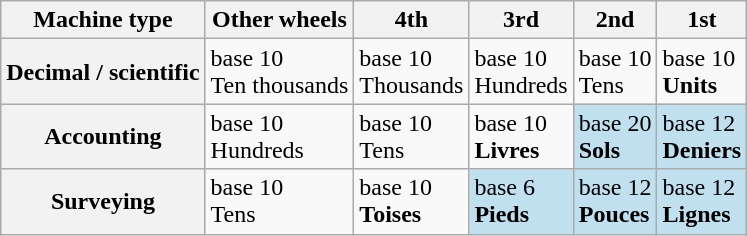<table class="wikitable">
<tr>
<th>Machine type</th>
<th>Other wheels</th>
<th>4th</th>
<th>3rd</th>
<th>2nd</th>
<th>1st</th>
</tr>
<tr>
<th>Decimal / scientific</th>
<td>base 10<br> Ten thousands</td>
<td>base 10<br> Thousands</td>
<td>base 10<br> Hundreds</td>
<td>base 10<br> Tens</td>
<td>base 10<br> <strong>Units</strong></td>
</tr>
<tr>
<th>Accounting</th>
<td>base 10<br> Hundreds</td>
<td>base 10<br> Tens</td>
<td>base 10<br> <strong>Livres</strong></td>
<td style="background-color:#C0E0F0">base 20<br> <strong>Sols</strong></td>
<td style="background-color:#C0E0F0">base 12<br> <strong>Deniers</strong></td>
</tr>
<tr>
<th>Surveying</th>
<td>base 10<br> Tens</td>
<td>base 10<br> <strong>Toises</strong></td>
<td style="background-color:#C0E0F0">base 6<br>  <strong>Pieds</strong></td>
<td style="background-color:#C0E0F0">base 12<br> <strong>Pouces</strong></td>
<td style="background-color:#C0E0F0">base 12<br> <strong>Lignes</strong></td>
</tr>
</table>
